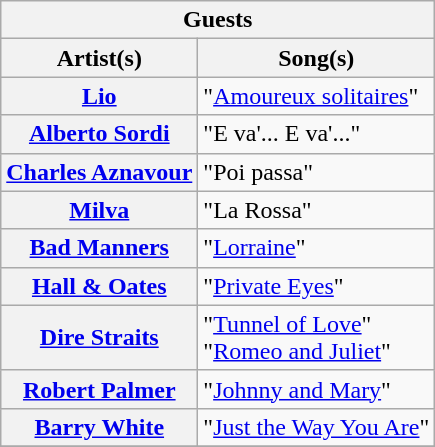<table class="plainrowheaders wikitable">
<tr>
<th colspan="2">Guests </th>
</tr>
<tr>
<th>Artist(s)</th>
<th>Song(s)</th>
</tr>
<tr>
<th scope="row"><a href='#'>Lio</a></th>
<td>"<a href='#'>Amoureux solitaires</a>"</td>
</tr>
<tr>
<th scope="row"><a href='#'>Alberto Sordi</a></th>
<td>"E va'... E va'..."</td>
</tr>
<tr>
<th scope="row"><a href='#'>Charles Aznavour</a></th>
<td>"Poi passa"</td>
</tr>
<tr>
<th scope="row"><a href='#'>Milva</a></th>
<td>"La Rossa"</td>
</tr>
<tr>
<th scope="row"><a href='#'>Bad Manners</a></th>
<td>"<a href='#'>Lorraine</a>"</td>
</tr>
<tr>
<th scope="row"><a href='#'>Hall & Oates</a></th>
<td>"<a href='#'>Private Eyes</a>"</td>
</tr>
<tr>
<th scope="row"><a href='#'>Dire Straits</a></th>
<td>"<a href='#'>Tunnel of Love</a>"<br> "<a href='#'>Romeo and Juliet</a>"</td>
</tr>
<tr>
<th scope="row"><a href='#'>Robert Palmer</a></th>
<td>"<a href='#'>Johnny and Mary</a>"</td>
</tr>
<tr>
<th scope="row"><a href='#'>Barry White</a></th>
<td>"<a href='#'>Just the Way You Are</a>"</td>
</tr>
<tr>
</tr>
</table>
